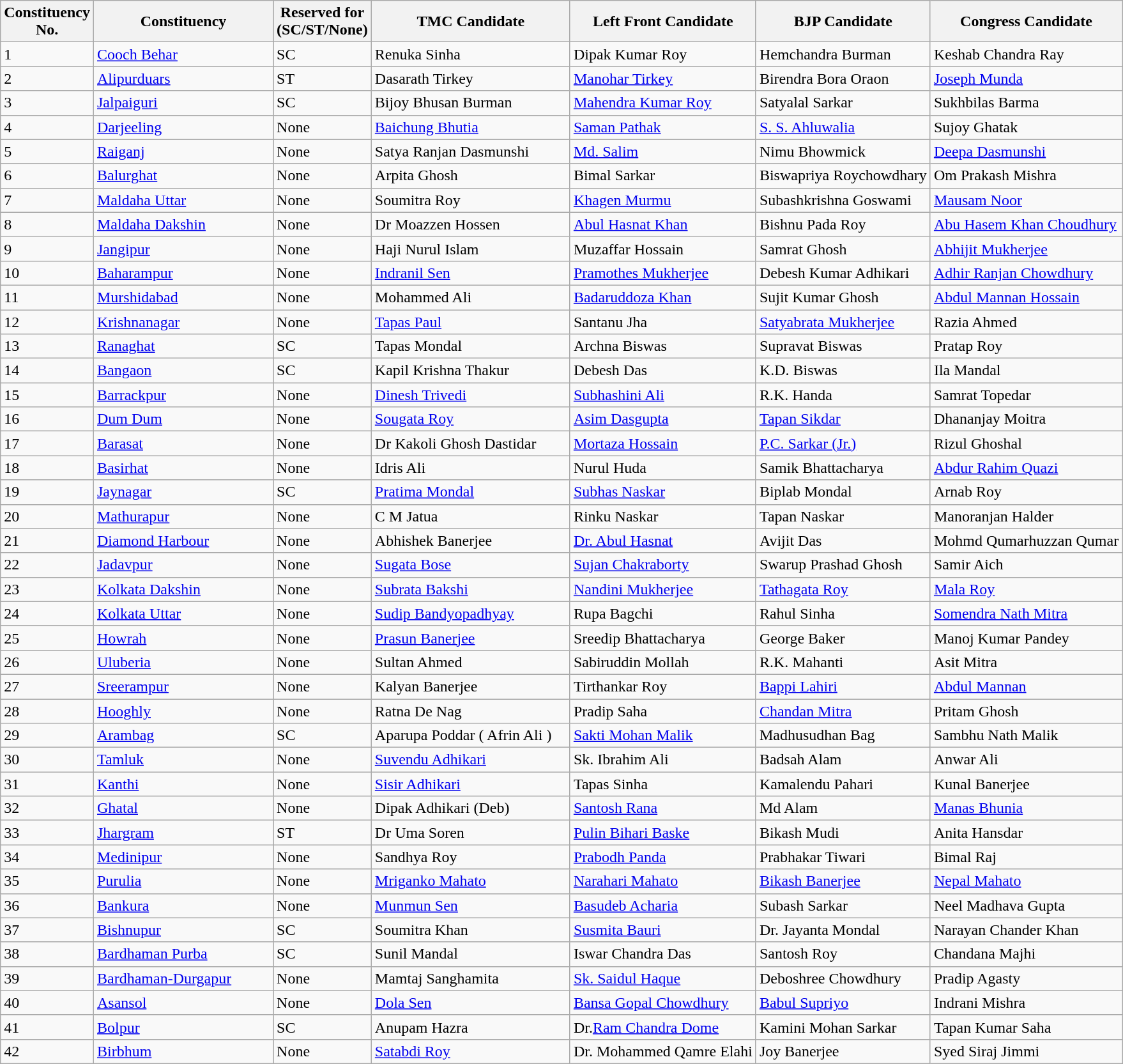<table class= "wikitable sortable">
<tr>
<th>Constituency <br> No.</th>
<th style="width:180px;">Constituency</th>
<th>Reserved for <br> (SC/ST/None)</th>
<th style="width:200px;">TMC Candidate</th>
<th>Left Front Candidate</th>
<th>BJP Candidate</th>
<th>Congress Candidate</th>
</tr>
<tr>
<td>1</td>
<td><a href='#'>Cooch Behar</a></td>
<td>SC</td>
<td>Renuka Sinha</td>
<td>Dipak Kumar Roy</td>
<td>Hemchandra Burman</td>
<td>Keshab Chandra Ray</td>
</tr>
<tr>
<td>2</td>
<td><a href='#'>Alipurduars</a></td>
<td>ST</td>
<td>Dasarath Tirkey</td>
<td><a href='#'>Manohar Tirkey</a></td>
<td>Birendra Bora Oraon</td>
<td><a href='#'>Joseph Munda</a></td>
</tr>
<tr>
<td>3</td>
<td><a href='#'>Jalpaiguri</a></td>
<td>SC</td>
<td>Bijoy Bhusan Burman</td>
<td><a href='#'>Mahendra Kumar Roy</a></td>
<td>Satyalal Sarkar</td>
<td>Sukhbilas Barma</td>
</tr>
<tr>
<td>4</td>
<td><a href='#'>Darjeeling</a></td>
<td>None</td>
<td><a href='#'>Baichung Bhutia</a></td>
<td><a href='#'>Saman Pathak</a></td>
<td><a href='#'>S. S. Ahluwalia</a></td>
<td>Sujoy Ghatak</td>
</tr>
<tr>
<td>5</td>
<td><a href='#'>Raiganj</a></td>
<td>None</td>
<td>Satya Ranjan Dasmunshi</td>
<td><a href='#'>Md. Salim</a></td>
<td>Nimu Bhowmick</td>
<td><a href='#'>Deepa Dasmunshi</a></td>
</tr>
<tr>
<td>6</td>
<td><a href='#'>Balurghat</a></td>
<td>None</td>
<td>Arpita Ghosh</td>
<td>Bimal Sarkar</td>
<td>Biswapriya Roychowdhary</td>
<td>Om Prakash Mishra</td>
</tr>
<tr>
<td>7</td>
<td><a href='#'>Maldaha Uttar</a></td>
<td>None</td>
<td>Soumitra Roy</td>
<td><a href='#'>Khagen Murmu</a></td>
<td>Subashkrishna Goswami</td>
<td><a href='#'>Mausam Noor</a></td>
</tr>
<tr>
<td>8</td>
<td><a href='#'>Maldaha Dakshin</a></td>
<td>None</td>
<td>Dr Moazzen Hossen</td>
<td><a href='#'>Abul Hasnat Khan</a></td>
<td>Bishnu Pada Roy</td>
<td><a href='#'>Abu Hasem Khan Choudhury</a></td>
</tr>
<tr>
<td>9</td>
<td><a href='#'>Jangipur</a></td>
<td>None</td>
<td>Haji Nurul Islam</td>
<td>Muzaffar Hossain</td>
<td>Samrat Ghosh</td>
<td><a href='#'>Abhijit Mukherjee</a></td>
</tr>
<tr>
<td>10</td>
<td><a href='#'>Baharampur</a></td>
<td>None</td>
<td><a href='#'>Indranil Sen</a></td>
<td><a href='#'>Pramothes Mukherjee</a></td>
<td>Debesh Kumar Adhikari</td>
<td><a href='#'>Adhir Ranjan Chowdhury</a></td>
</tr>
<tr>
<td>11</td>
<td><a href='#'>Murshidabad</a></td>
<td>None</td>
<td>Mohammed Ali</td>
<td><a href='#'>Badaruddoza Khan</a></td>
<td>Sujit Kumar Ghosh</td>
<td><a href='#'>Abdul Mannan Hossain</a></td>
</tr>
<tr>
<td>12</td>
<td><a href='#'>Krishnanagar</a></td>
<td>None</td>
<td><a href='#'>Tapas Paul</a></td>
<td>Santanu Jha</td>
<td><a href='#'>Satyabrata Mukherjee</a></td>
<td>Razia Ahmed</td>
</tr>
<tr>
<td>13</td>
<td><a href='#'>Ranaghat</a></td>
<td>SC</td>
<td>Tapas Mondal</td>
<td>Archna Biswas</td>
<td>Supravat Biswas</td>
<td>Pratap Roy</td>
</tr>
<tr>
<td>14</td>
<td><a href='#'>Bangaon</a></td>
<td>SC</td>
<td>Kapil Krishna Thakur</td>
<td>Debesh Das</td>
<td>K.D. Biswas</td>
<td>Ila Mandal</td>
</tr>
<tr>
<td>15</td>
<td><a href='#'>Barrackpur</a></td>
<td>None</td>
<td><a href='#'>Dinesh Trivedi</a></td>
<td><a href='#'>Subhashini Ali</a></td>
<td>R.K. Handa</td>
<td>Samrat Topedar</td>
</tr>
<tr>
<td>16</td>
<td><a href='#'>Dum Dum</a></td>
<td>None</td>
<td><a href='#'>Sougata Roy</a></td>
<td><a href='#'>Asim Dasgupta</a></td>
<td><a href='#'>Tapan Sikdar</a></td>
<td>Dhananjay Moitra</td>
</tr>
<tr>
<td>17</td>
<td><a href='#'>Barasat</a></td>
<td>None</td>
<td>Dr Kakoli Ghosh Dastidar</td>
<td><a href='#'>Mortaza Hossain</a></td>
<td><a href='#'>P.C. Sarkar (Jr.)</a></td>
<td>Rizul Ghoshal</td>
</tr>
<tr>
<td>18</td>
<td><a href='#'>Basirhat</a></td>
<td>None</td>
<td>Idris Ali</td>
<td>Nurul Huda</td>
<td>Samik Bhattacharya</td>
<td><a href='#'>Abdur Rahim Quazi</a></td>
</tr>
<tr>
<td>19</td>
<td><a href='#'>Jaynagar</a></td>
<td>SC</td>
<td><a href='#'>Pratima Mondal</a></td>
<td><a href='#'>Subhas Naskar</a></td>
<td>Biplab Mondal</td>
<td>Arnab Roy</td>
</tr>
<tr>
<td>20</td>
<td><a href='#'>Mathurapur</a></td>
<td>None</td>
<td>C M Jatua</td>
<td>Rinku Naskar</td>
<td>Tapan Naskar</td>
<td>Manoranjan Halder</td>
</tr>
<tr>
<td>21</td>
<td><a href='#'>Diamond Harbour</a></td>
<td>None</td>
<td>Abhishek Banerjee</td>
<td><a href='#'>Dr. Abul Hasnat</a></td>
<td>Avijit Das</td>
<td>Mohmd Qumarhuzzan Qumar</td>
</tr>
<tr>
<td>22</td>
<td><a href='#'>Jadavpur</a></td>
<td>None</td>
<td><a href='#'>Sugata Bose</a></td>
<td><a href='#'>Sujan Chakraborty</a></td>
<td>Swarup Prashad Ghosh</td>
<td>Samir Aich</td>
</tr>
<tr>
<td>23</td>
<td><a href='#'>Kolkata Dakshin</a></td>
<td>None</td>
<td><a href='#'>Subrata Bakshi</a></td>
<td><a href='#'>Nandini Mukherjee</a></td>
<td><a href='#'>Tathagata Roy</a></td>
<td><a href='#'>Mala Roy</a></td>
</tr>
<tr>
<td>24</td>
<td><a href='#'>Kolkata Uttar</a></td>
<td>None</td>
<td><a href='#'>Sudip Bandyopadhyay</a></td>
<td>Rupa Bagchi</td>
<td>Rahul Sinha</td>
<td><a href='#'>Somendra Nath Mitra</a></td>
</tr>
<tr>
<td>25</td>
<td><a href='#'>Howrah</a></td>
<td>None</td>
<td><a href='#'>Prasun Banerjee</a></td>
<td>Sreedip Bhattacharya</td>
<td>George Baker</td>
<td>Manoj Kumar Pandey</td>
</tr>
<tr>
<td>26</td>
<td><a href='#'>Uluberia</a></td>
<td>None</td>
<td>Sultan Ahmed</td>
<td>Sabiruddin Mollah</td>
<td>R.K. Mahanti</td>
<td>Asit Mitra</td>
</tr>
<tr>
<td>27</td>
<td><a href='#'>Sreerampur</a></td>
<td>None</td>
<td>Kalyan Banerjee</td>
<td>Tirthankar Roy</td>
<td><a href='#'>Bappi Lahiri</a></td>
<td><a href='#'>Abdul Mannan</a></td>
</tr>
<tr>
<td>28</td>
<td><a href='#'>Hooghly</a></td>
<td>None</td>
<td>Ratna De Nag</td>
<td>Pradip Saha</td>
<td><a href='#'>Chandan Mitra</a></td>
<td>Pritam Ghosh</td>
</tr>
<tr>
<td>29</td>
<td><a href='#'>Arambag</a></td>
<td>SC</td>
<td>Aparupa Poddar ( Afrin Ali )</td>
<td><a href='#'>Sakti Mohan Malik</a></td>
<td>Madhusudhan Bag</td>
<td>Sambhu Nath Malik</td>
</tr>
<tr>
<td>30</td>
<td><a href='#'>Tamluk</a></td>
<td>None</td>
<td><a href='#'>Suvendu Adhikari</a></td>
<td>Sk. Ibrahim Ali</td>
<td>Badsah Alam</td>
<td>Anwar Ali</td>
</tr>
<tr>
<td>31</td>
<td><a href='#'>Kanthi</a></td>
<td>None</td>
<td><a href='#'>Sisir Adhikari</a></td>
<td>Tapas Sinha</td>
<td>Kamalendu Pahari</td>
<td>Kunal Banerjee</td>
</tr>
<tr>
<td>32</td>
<td><a href='#'>Ghatal</a></td>
<td>None</td>
<td>Dipak Adhikari (Deb)</td>
<td><a href='#'>Santosh Rana</a></td>
<td>Md Alam</td>
<td><a href='#'>Manas Bhunia</a></td>
</tr>
<tr>
<td>33</td>
<td><a href='#'>Jhargram</a></td>
<td>ST</td>
<td>Dr Uma Soren</td>
<td><a href='#'>Pulin Bihari Baske</a></td>
<td>Bikash Mudi</td>
<td>Anita Hansdar</td>
</tr>
<tr>
<td>34</td>
<td><a href='#'>Medinipur</a></td>
<td>None</td>
<td>Sandhya Roy</td>
<td><a href='#'>Prabodh Panda</a></td>
<td>Prabhakar Tiwari</td>
<td>Bimal Raj</td>
</tr>
<tr>
<td>35</td>
<td><a href='#'>Purulia</a></td>
<td>None</td>
<td><a href='#'>Mriganko Mahato</a></td>
<td><a href='#'>Narahari Mahato</a></td>
<td><a href='#'>Bikash Banerjee</a></td>
<td><a href='#'>Nepal Mahato</a></td>
</tr>
<tr>
<td>36</td>
<td><a href='#'>Bankura</a></td>
<td>None</td>
<td><a href='#'>Munmun Sen</a></td>
<td><a href='#'>Basudeb Acharia</a></td>
<td>Subash Sarkar</td>
<td>Neel Madhava Gupta</td>
</tr>
<tr>
<td>37</td>
<td><a href='#'>Bishnupur</a></td>
<td>SC</td>
<td>Soumitra Khan</td>
<td><a href='#'>Susmita Bauri</a></td>
<td>Dr. Jayanta Mondal</td>
<td>Narayan Chander Khan</td>
</tr>
<tr>
<td>38</td>
<td><a href='#'>Bardhaman Purba</a></td>
<td>SC</td>
<td>Sunil Mandal</td>
<td>Iswar Chandra Das</td>
<td>Santosh Roy</td>
<td>Chandana Majhi</td>
</tr>
<tr>
<td>39</td>
<td><a href='#'>Bardhaman-Durgapur</a></td>
<td>None</td>
<td>Mamtaj Sanghamita</td>
<td><a href='#'>Sk. Saidul Haque</a></td>
<td>Deboshree Chowdhury</td>
<td>Pradip Agasty</td>
</tr>
<tr>
<td>40</td>
<td><a href='#'>Asansol</a></td>
<td>None</td>
<td><a href='#'>Dola Sen</a></td>
<td><a href='#'>Bansa Gopal Chowdhury</a></td>
<td><a href='#'>Babul Supriyo</a></td>
<td>Indrani Mishra</td>
</tr>
<tr>
<td>41</td>
<td><a href='#'>Bolpur</a></td>
<td>SC</td>
<td>Anupam Hazra</td>
<td>Dr.<a href='#'>Ram Chandra Dome</a></td>
<td>Kamini Mohan Sarkar</td>
<td>Tapan Kumar Saha</td>
</tr>
<tr>
<td>42</td>
<td><a href='#'>Birbhum</a></td>
<td>None</td>
<td><a href='#'>Satabdi Roy</a></td>
<td>Dr. Mohammed Qamre Elahi</td>
<td>Joy Banerjee</td>
<td>Syed Siraj Jimmi</td>
</tr>
</table>
